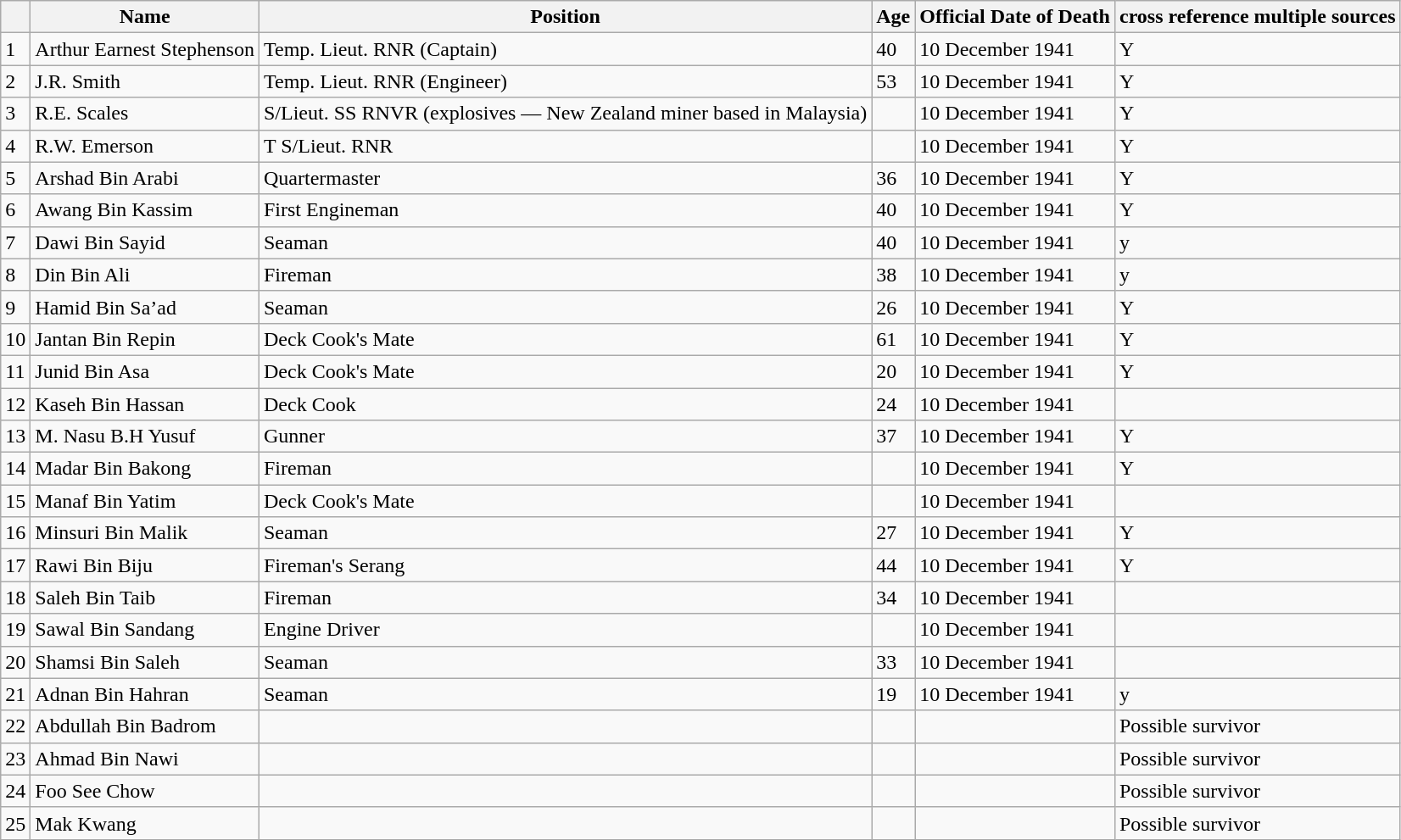<table class="wikitable">
<tr>
<th></th>
<th>Name</th>
<th>Position</th>
<th>Age</th>
<th>Official Date of Death</th>
<th>cross reference multiple sources</th>
</tr>
<tr>
<td>1</td>
<td>Arthur Earnest Stephenson</td>
<td>Temp. Lieut.  RNR (Captain)</td>
<td>40</td>
<td>10 December 1941</td>
<td>Y</td>
</tr>
<tr>
<td>2</td>
<td>J.R. Smith</td>
<td>Temp. Lieut. RNR (Engineer)</td>
<td>53</td>
<td>10 December 1941</td>
<td>Y</td>
</tr>
<tr>
<td>3</td>
<td>R.E. Scales</td>
<td>S/Lieut. SS RNVR (explosives — New Zealand miner based in Malaysia)</td>
<td></td>
<td>10 December 1941</td>
<td>Y</td>
</tr>
<tr>
<td>4</td>
<td>R.W. Emerson</td>
<td>T S/Lieut. RNR</td>
<td></td>
<td>10 December 1941</td>
<td>Y</td>
</tr>
<tr>
<td>5</td>
<td>Arshad Bin Arabi</td>
<td>Quartermaster</td>
<td>36</td>
<td>10 December 1941</td>
<td>Y</td>
</tr>
<tr>
<td>6</td>
<td>Awang Bin Kassim</td>
<td>First Engineman</td>
<td>40</td>
<td>10 December 1941</td>
<td>Y</td>
</tr>
<tr>
<td>7</td>
<td>Dawi Bin Sayid</td>
<td>Seaman</td>
<td>40</td>
<td>10 December 1941</td>
<td>y</td>
</tr>
<tr>
<td>8</td>
<td>Din Bin Ali</td>
<td>Fireman</td>
<td>38</td>
<td>10 December 1941</td>
<td>y</td>
</tr>
<tr>
<td>9</td>
<td>Hamid Bin Sa’ad</td>
<td>Seaman</td>
<td>26</td>
<td>10 December 1941</td>
<td>Y</td>
</tr>
<tr>
<td>10</td>
<td>Jantan Bin Repin</td>
<td>Deck Cook's Mate</td>
<td>61</td>
<td>10 December 1941</td>
<td>Y</td>
</tr>
<tr>
<td>11</td>
<td>Junid Bin Asa</td>
<td>Deck Cook's Mate</td>
<td>20</td>
<td>10 December 1941</td>
<td>Y</td>
</tr>
<tr>
<td>12</td>
<td>Kaseh Bin Hassan</td>
<td>Deck Cook</td>
<td>24</td>
<td>10 December 1941</td>
<td></td>
</tr>
<tr>
<td>13</td>
<td>M. Nasu B.H Yusuf</td>
<td>Gunner</td>
<td>37</td>
<td>10 December 1941</td>
<td>Y</td>
</tr>
<tr>
<td>14</td>
<td>Madar Bin Bakong</td>
<td>Fireman</td>
<td></td>
<td>10 December 1941</td>
<td>Y</td>
</tr>
<tr>
<td>15</td>
<td>Manaf Bin Yatim</td>
<td>Deck Cook's Mate</td>
<td></td>
<td>10 December 1941</td>
<td></td>
</tr>
<tr>
<td>16</td>
<td>Minsuri Bin Malik</td>
<td>Seaman</td>
<td>27</td>
<td>10 December 1941</td>
<td>Y</td>
</tr>
<tr>
<td>17</td>
<td>Rawi Bin Biju</td>
<td>Fireman's Serang</td>
<td>44</td>
<td>10 December 1941</td>
<td>Y</td>
</tr>
<tr>
<td>18</td>
<td>Saleh Bin Taib</td>
<td>Fireman</td>
<td>34</td>
<td>10 December 1941</td>
<td></td>
</tr>
<tr>
<td>19</td>
<td>Sawal Bin Sandang</td>
<td>Engine Driver</td>
<td></td>
<td>10 December 1941</td>
<td></td>
</tr>
<tr>
<td>20</td>
<td>Shamsi Bin Saleh</td>
<td>Seaman</td>
<td>33</td>
<td>10 December 1941</td>
<td></td>
</tr>
<tr>
<td>21</td>
<td>Adnan Bin Hahran</td>
<td>Seaman</td>
<td>19</td>
<td>10 December 1941</td>
<td>y</td>
</tr>
<tr>
<td>22</td>
<td>Abdullah Bin Badrom</td>
<td></td>
<td></td>
<td></td>
<td>Possible survivor</td>
</tr>
<tr>
<td>23</td>
<td>Ahmad Bin Nawi</td>
<td></td>
<td></td>
<td></td>
<td>Possible survivor</td>
</tr>
<tr>
<td>24</td>
<td>Foo See Chow</td>
<td></td>
<td></td>
<td></td>
<td>Possible survivor</td>
</tr>
<tr>
<td>25</td>
<td>Mak Kwang</td>
<td></td>
<td></td>
<td></td>
<td>Possible survivor</td>
</tr>
</table>
